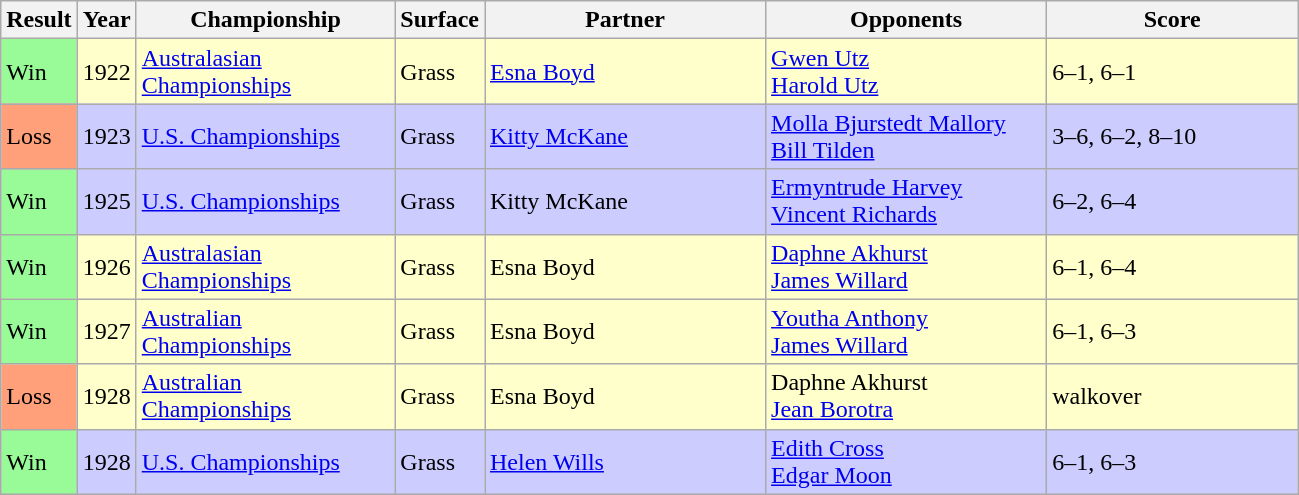<table class="sortable wikitable">
<tr>
<th style="width:40px">Result</th>
<th style="width:30px">Year</th>
<th style="width:165px">Championship</th>
<th style="width:50px">Surface</th>
<th style="width:180px">Partner</th>
<th style="width:180px">Opponents</th>
<th style="width:160px" class="unsortable">Score</th>
</tr>
<tr style="background:#ffc;">
<td style="background:#98fb98;">Win</td>
<td>1922</td>
<td><a href='#'>Australasian Championships</a></td>
<td>Grass</td>
<td> <a href='#'>Esna Boyd</a></td>
<td> <a href='#'>Gwen Utz</a> <br>  <a href='#'>Harold Utz</a></td>
<td>6–1, 6–1</td>
</tr>
<tr style="background:#ccf;">
<td style="background:#ffa07a;">Loss</td>
<td>1923</td>
<td><a href='#'>U.S. Championships</a></td>
<td>Grass</td>
<td> <a href='#'>Kitty McKane</a></td>
<td> <a href='#'>Molla Bjurstedt Mallory</a> <br>  <a href='#'>Bill Tilden</a></td>
<td>3–6, 6–2, 8–10</td>
</tr>
<tr bgcolor="#CCCCFF">
<td style="background:#98fb98;">Win</td>
<td>1925</td>
<td><a href='#'>U.S. Championships</a></td>
<td>Grass</td>
<td> Kitty McKane</td>
<td> <a href='#'>Ermyntrude Harvey</a><br>  <a href='#'>Vincent Richards</a></td>
<td>6–2, 6–4</td>
</tr>
<tr style="background:#ffc;">
<td style="background:#98fb98;">Win</td>
<td>1926</td>
<td><a href='#'>Australasian Championships</a></td>
<td>Grass</td>
<td> Esna Boyd</td>
<td> <a href='#'>Daphne Akhurst</a> <br>  <a href='#'>James Willard</a></td>
<td>6–1, 6–4</td>
</tr>
<tr style="background:#ffc;">
<td style="background:#98fb98;">Win</td>
<td>1927</td>
<td><a href='#'>Australian Championships</a></td>
<td>Grass</td>
<td> Esna Boyd</td>
<td> <a href='#'>Youtha Anthony</a> <br>  <a href='#'>James Willard</a></td>
<td>6–1, 6–3</td>
</tr>
<tr style="background:#ffc;">
<td style="background:#ffa07a;">Loss</td>
<td>1928</td>
<td><a href='#'>Australian Championships</a></td>
<td>Grass</td>
<td> Esna Boyd</td>
<td> Daphne Akhurst <br>  <a href='#'>Jean Borotra</a></td>
<td>walkover</td>
</tr>
<tr style="background:#ccf;">
<td style="background:#98fb98;">Win</td>
<td>1928</td>
<td><a href='#'>U.S. Championships</a></td>
<td>Grass</td>
<td> <a href='#'>Helen Wills</a></td>
<td> <a href='#'>Edith Cross</a> <br>  <a href='#'>Edgar Moon</a></td>
<td>6–1, 6–3</td>
</tr>
</table>
